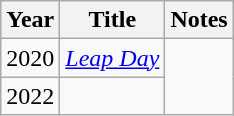<table class="wikitable">
<tr>
<th>Year</th>
<th>Title</th>
<th>Notes</th>
</tr>
<tr>
<td>2020</td>
<td><em><a href='#'>Leap Day</a></em></td>
<td rowspan="2"></td>
</tr>
<tr>
<td>2022</td>
<td><em></em></td>
</tr>
</table>
